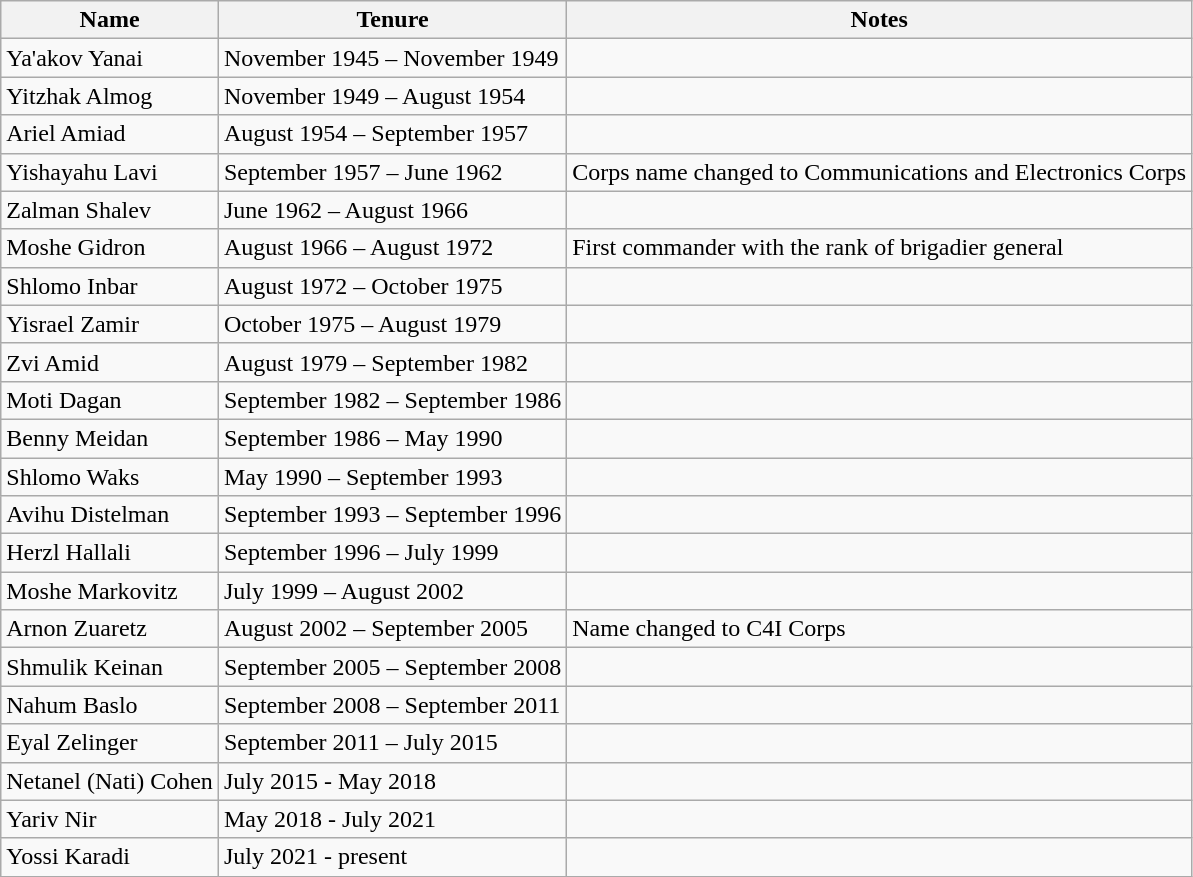<table class="wikitable">
<tr>
<th>Name</th>
<th>Tenure</th>
<th>Notes</th>
</tr>
<tr>
<td>Ya'akov Yanai</td>
<td>November 1945 – November 1949</td>
<td></td>
</tr>
<tr>
<td>Yitzhak Almog</td>
<td>November 1949 – August 1954</td>
<td></td>
</tr>
<tr>
<td>Ariel Amiad</td>
<td>August 1954 – September 1957</td>
<td></td>
</tr>
<tr>
<td>Yishayahu Lavi</td>
<td>September 1957 – June 1962</td>
<td>Corps name changed to Communications and Electronics Corps</td>
</tr>
<tr>
<td>Zalman Shalev</td>
<td>June 1962 – August 1966</td>
<td></td>
</tr>
<tr>
<td>Moshe Gidron</td>
<td>August 1966 – August 1972</td>
<td>First commander with the rank of brigadier general</td>
</tr>
<tr>
<td>Shlomo Inbar</td>
<td>August 1972 – October 1975</td>
<td></td>
</tr>
<tr>
<td>Yisrael Zamir</td>
<td>October 1975 – August 1979</td>
<td></td>
</tr>
<tr>
<td>Zvi Amid</td>
<td>August 1979 – September 1982</td>
<td></td>
</tr>
<tr>
<td>Moti Dagan</td>
<td>September 1982 – September 1986</td>
<td></td>
</tr>
<tr>
<td>Benny Meidan</td>
<td>September 1986 – May 1990</td>
<td></td>
</tr>
<tr>
<td>Shlomo Waks</td>
<td>May 1990 – September 1993</td>
<td></td>
</tr>
<tr>
<td>Avihu Distelman</td>
<td>September 1993 – September 1996</td>
<td></td>
</tr>
<tr>
<td>Herzl Hallali</td>
<td>September 1996 – July 1999</td>
<td></td>
</tr>
<tr>
<td>Moshe Markovitz</td>
<td>July 1999 – August 2002</td>
<td></td>
</tr>
<tr>
<td>Arnon Zuaretz</td>
<td>August 2002 – September 2005</td>
<td>Name changed to C4I Corps</td>
</tr>
<tr>
<td>Shmulik Keinan</td>
<td>September 2005 – September 2008</td>
<td></td>
</tr>
<tr>
<td>Nahum Baslo</td>
<td>September 2008 – September 2011</td>
<td></td>
</tr>
<tr>
<td>Eyal Zelinger</td>
<td>September 2011 – July 2015</td>
<td></td>
</tr>
<tr>
<td>Netanel (Nati) Cohen</td>
<td>July 2015 - May 2018</td>
<td></td>
</tr>
<tr>
<td>Yariv Nir</td>
<td>May 2018 - July 2021</td>
<td></td>
</tr>
<tr>
<td>Yossi Karadi</td>
<td>July 2021 - present</td>
<td></td>
</tr>
</table>
